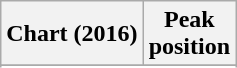<table class="wikitable sortable">
<tr>
<th align="left">Chart (2016)</th>
<th align="left">Peak<br>position</th>
</tr>
<tr>
</tr>
<tr>
</tr>
<tr>
</tr>
<tr>
</tr>
<tr>
</tr>
</table>
